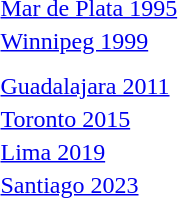<table>
<tr>
<td><a href='#'>Mar de Plata 1995</a></td>
<td></td>
<td></td>
<td></td>
</tr>
<tr>
<td><a href='#'>Winnipeg 1999</a></td>
<td></td>
<td></td>
<td></td>
</tr>
<tr>
<td></td>
<td></td>
<td></td>
<td></td>
</tr>
<tr>
<td></td>
<td></td>
<td></td>
<td></td>
</tr>
<tr>
<td><a href='#'>Guadalajara 2011</a></td>
<td></td>
<td></td>
<td></td>
</tr>
<tr>
<td><a href='#'>Toronto 2015</a></td>
<td></td>
<td></td>
<td></td>
</tr>
<tr>
<td><a href='#'>Lima 2019</a></td>
<td></td>
<td></td>
<td></td>
</tr>
<tr>
<td><a href='#'>Santiago 2023</a></td>
<td></td>
<td></td>
<td></td>
</tr>
</table>
